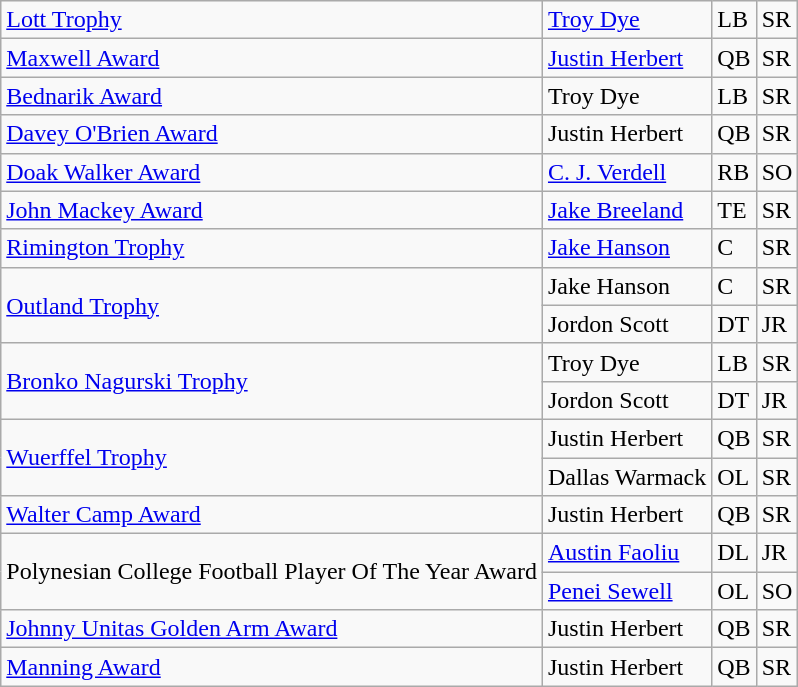<table class="wikitable">
<tr>
<td><a href='#'>Lott Trophy</a></td>
<td><a href='#'>Troy Dye</a></td>
<td>LB</td>
<td>SR</td>
</tr>
<tr>
<td><a href='#'>Maxwell Award</a></td>
<td><a href='#'>Justin Herbert</a></td>
<td>QB</td>
<td>SR</td>
</tr>
<tr>
<td><a href='#'>Bednarik Award</a></td>
<td>Troy Dye</td>
<td>LB</td>
<td>SR</td>
</tr>
<tr>
<td><a href='#'>Davey O'Brien Award</a></td>
<td>Justin Herbert</td>
<td>QB</td>
<td>SR</td>
</tr>
<tr>
<td><a href='#'>Doak Walker Award</a></td>
<td><a href='#'>C. J. Verdell</a></td>
<td>RB</td>
<td>SO</td>
</tr>
<tr>
<td><a href='#'>John Mackey Award</a></td>
<td><a href='#'>Jake Breeland</a></td>
<td>TE</td>
<td>SR</td>
</tr>
<tr>
<td><a href='#'>Rimington Trophy</a></td>
<td><a href='#'>Jake Hanson</a></td>
<td>C</td>
<td>SR</td>
</tr>
<tr>
<td rowspan=2><a href='#'>Outland Trophy</a></td>
<td>Jake Hanson</td>
<td>C</td>
<td>SR</td>
</tr>
<tr>
<td>Jordon Scott</td>
<td>DT</td>
<td>JR</td>
</tr>
<tr>
<td rowspan=2><a href='#'>Bronko Nagurski Trophy</a></td>
<td>Troy Dye</td>
<td>LB</td>
<td>SR</td>
</tr>
<tr>
<td>Jordon Scott</td>
<td>DT</td>
<td>JR</td>
</tr>
<tr>
<td rowspan=2><a href='#'>Wuerffel Trophy</a></td>
<td>Justin Herbert</td>
<td>QB</td>
<td>SR</td>
</tr>
<tr>
<td>Dallas Warmack</td>
<td>OL</td>
<td>SR</td>
</tr>
<tr>
<td><a href='#'>Walter Camp Award</a></td>
<td>Justin Herbert</td>
<td>QB</td>
<td>SR</td>
</tr>
<tr>
<td rowspan=2>Polynesian College Football Player Of The Year Award</td>
<td><a href='#'>Austin Faoliu</a></td>
<td>DL</td>
<td>JR</td>
</tr>
<tr>
<td><a href='#'>Penei Sewell</a></td>
<td>OL</td>
<td>SO</td>
</tr>
<tr>
<td><a href='#'>Johnny Unitas Golden Arm Award</a></td>
<td>Justin Herbert</td>
<td>QB</td>
<td>SR</td>
</tr>
<tr>
<td><a href='#'>Manning Award</a></td>
<td>Justin Herbert</td>
<td>QB</td>
<td>SR</td>
</tr>
</table>
